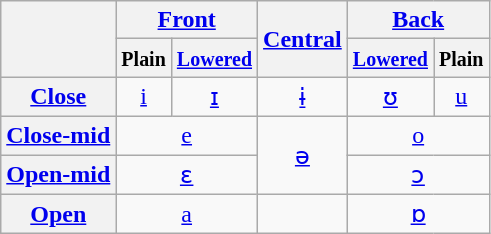<table class="wikitable" style=text-align:center>
<tr>
<th rowspan="2"></th>
<th colspan="2"><a href='#'>Front</a></th>
<th rowspan="2"><a href='#'>Central</a></th>
<th colspan="2"><a href='#'>Back</a></th>
</tr>
<tr>
<th><small>Plain</small></th>
<th><small><a href='#'>Lowered</a></small></th>
<th><small><a href='#'>Lowered</a></small></th>
<th><small>Plain</small></th>
</tr>
<tr>
<th><a href='#'>Close</a></th>
<td><a href='#'>i</a></td>
<td><a href='#'>ɪ</a></td>
<td><a href='#'>ɨ</a></td>
<td><a href='#'>ʊ</a></td>
<td><a href='#'>u</a></td>
</tr>
<tr>
<th><a href='#'>Close-mid</a></th>
<td colspan="2"><a href='#'>e</a></td>
<td rowspan="2"><a href='#'>ə</a></td>
<td colspan="2"><a href='#'>o</a></td>
</tr>
<tr>
<th><a href='#'>Open-mid</a></th>
<td colspan="2"><a href='#'>ɛ</a></td>
<td colspan="2"><a href='#'>ɔ</a></td>
</tr>
<tr>
<th><a href='#'>Open</a></th>
<td colspan="2"><a href='#'>a</a></td>
<td></td>
<td colspan="2"><a href='#'>ɒ</a></td>
</tr>
</table>
